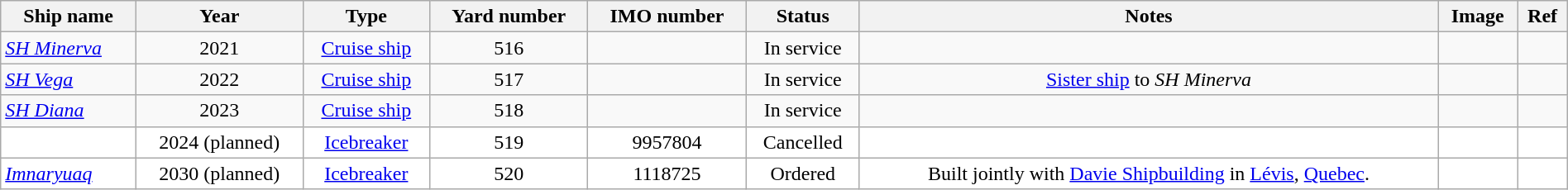<table class="wikitable sortable" style="width:100%; text-align:center;">
<tr>
<th class="unsortable">Ship name</th>
<th style=white-space:nowrap>Year</th>
<th>Type</th>
<th style=white-space:nowrap>Yard number</th>
<th style=white-space:nowrap>IMO number</th>
<th style=white-space:nowrap>Status</th>
<th class="unsortable">Notes</th>
<th class="unsortable">Image</th>
<th class="unsortable">Ref</th>
</tr>
<tr>
<td align="left"><em><a href='#'>SH Minerva</a></em></td>
<td>2021</td>
<td><a href='#'>Cruise ship</a></td>
<td>516</td>
<td></td>
<td>In service</td>
<td></td>
<td></td>
<td></td>
</tr>
<tr>
<td align="left"><em><a href='#'>SH Vega</a></em></td>
<td>2022</td>
<td><a href='#'>Cruise ship</a></td>
<td>517</td>
<td></td>
<td>In service</td>
<td><a href='#'>Sister ship</a> to <em>SH Minerva</em></td>
<td></td>
<td></td>
</tr>
<tr>
<td align="left"><em><a href='#'>SH Diana</a></em></td>
<td>2023</td>
<td><a href='#'>Cruise ship</a></td>
<td>518</td>
<td></td>
<td>In service</td>
<td></td>
<td></td>
<td></td>
</tr>
<tr style="background:#FFFFFF;">
<td align="left"></td>
<td>2024 (planned)</td>
<td><a href='#'>Icebreaker</a></td>
<td>519</td>
<td>9957804 </td>
<td>Cancelled</td>
<td></td>
<td></td>
<td></td>
</tr>
<tr style="background:#FFFFFF;">
<td align="left"><a href='#'><em>Imnaryuaq</em></a></td>
<td>2030 (planned)</td>
<td><a href='#'>Icebreaker</a></td>
<td>520</td>
<td>1118725 </td>
<td>Ordered</td>
<td>Built jointly with <a href='#'>Davie Shipbuilding</a> in <a href='#'>Lévis</a>, <a href='#'>Quebec</a>.</td>
<td></td>
<td></td>
</tr>
</table>
